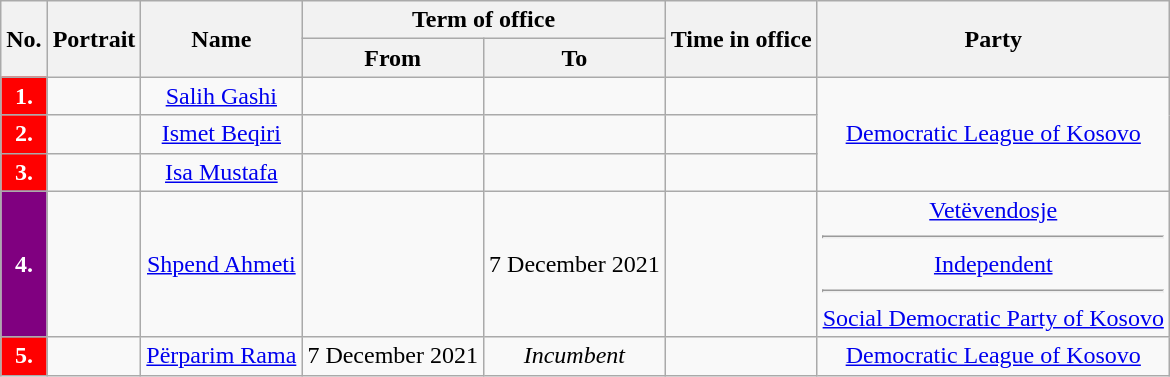<table class="wikitable" style="text-align:center">
<tr ->
<th rowspan="2">No.</th>
<th rowspan="2">Portrait</th>
<th rowspan="2">Name<br></th>
<th colspan="2">Term of office</th>
<th rowspan="2">Time in office</th>
<th rowspan="2">Party</th>
</tr>
<tr>
<th>From</th>
<th>To</th>
</tr>
<tr>
<th style="background-color:red; color:white;">1.</th>
<td></td>
<td><a href='#'>Salih Gashi</a><br></td>
<td></td>
<td></td>
<td></td>
<td rowspan="3"><a href='#'>Democratic League of Kosovo</a></td>
</tr>
<tr>
<th style="background-color:red; color:white;">2.</th>
<td></td>
<td><a href='#'>Ismet Beqiri</a><br></td>
<td></td>
<td></td>
<td></td>
</tr>
<tr>
<th style="background-color:red; color:white;">3.</th>
<td></td>
<td><a href='#'>Isa Mustafa</a><br></td>
<td></td>
<td></td>
<td></td>
</tr>
<tr>
<th style="background-color:purple; color:white;">4.</th>
<td></td>
<td><a href='#'>Shpend Ahmeti</a><br></td>
<td></td>
<td>7 December 2021</td>
<td></td>
<td><a href='#'>Vetëvendosje</a><br><hr><a href='#'>Independent</a> <hr><a href='#'>Social Democratic Party of Kosovo</a><br></td>
</tr>
<tr>
<th style="background-color:red; color:white;">5.</th>
<td></td>
<td><a href='#'>Përparim Rama</a><br></td>
<td>7 December 2021</td>
<td><em>Incumbent</em></td>
<td></td>
<td><a href='#'>Democratic League of Kosovo</a></td>
</tr>
</table>
